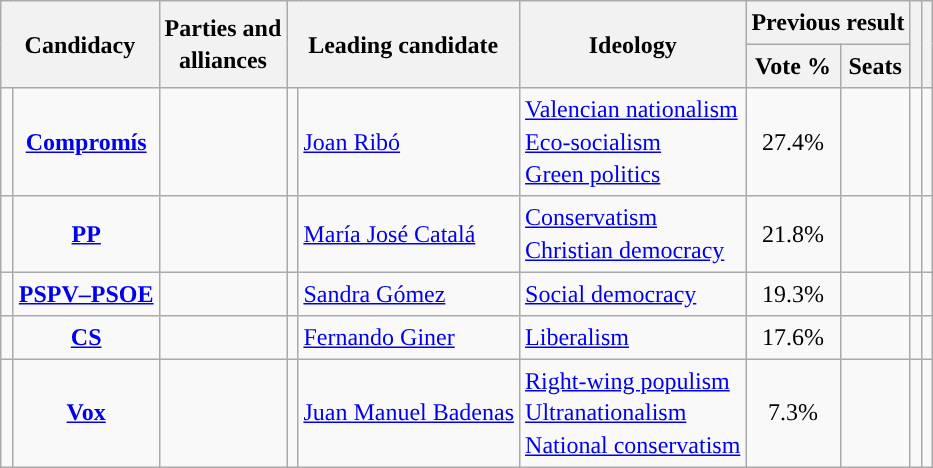<table class="wikitable" style="line-height:1.35em; text-align:left;">
<tr>
<th colspan="2" rowspan="2">Candidacy</th>
<th rowspan="2">Parties and<br>alliances</th>
<th colspan="2" rowspan="2">Leading candidate</th>
<th rowspan="2">Ideology</th>
<th colspan="2">Previous result</th>
<th rowspan="2"></th>
<th rowspan="2"></th>
</tr>
<tr>
<th>Vote %</th>
<th>Seats</th>
</tr>
<tr>
<td width="1" style="color:inherit;background:"></td>
<td align="center"><strong><a href='#'>Compromís</a></strong></td>
<td></td>
<td></td>
<td><a href='#'>Joan Ribó</a></td>
<td><a href='#'>Valencian nationalism</a><br><a href='#'>Eco-socialism</a><br><a href='#'>Green politics</a></td>
<td align="center">27.4%</td>
<td></td>
<td></td>
<td></td>
</tr>
<tr>
<td style="color:inherit;background:"></td>
<td align="center"><strong><a href='#'>PP</a></strong></td>
<td></td>
<td></td>
<td><a href='#'>María José Catalá</a></td>
<td><a href='#'>Conservatism</a><br><a href='#'>Christian democracy</a></td>
<td align="center">21.8%</td>
<td></td>
<td></td>
<td></td>
</tr>
<tr>
<td style="color:inherit;background:"></td>
<td align="center"><strong><a href='#'>PSPV–PSOE</a></strong></td>
<td></td>
<td></td>
<td><a href='#'>Sandra Gómez</a></td>
<td><a href='#'>Social democracy</a></td>
<td align="center">19.3%</td>
<td></td>
<td></td>
<td></td>
</tr>
<tr>
<td style="color:inherit;background:"></td>
<td align="center"><strong><a href='#'>CS</a></strong></td>
<td></td>
<td></td>
<td><a href='#'>Fernando Giner</a></td>
<td><a href='#'>Liberalism</a></td>
<td align="center">17.6%</td>
<td></td>
<td></td>
<td></td>
</tr>
<tr>
<td style="color:inherit;background:"></td>
<td align="center"><strong><a href='#'>Vox</a></strong></td>
<td></td>
<td></td>
<td><a href='#'>Juan Manuel Badenas</a></td>
<td><a href='#'>Right-wing populism</a><br><a href='#'>Ultranationalism</a><br><a href='#'>National conservatism</a></td>
<td align="center">7.3%</td>
<td></td>
<td></td>
<td></td>
</tr>
</table>
